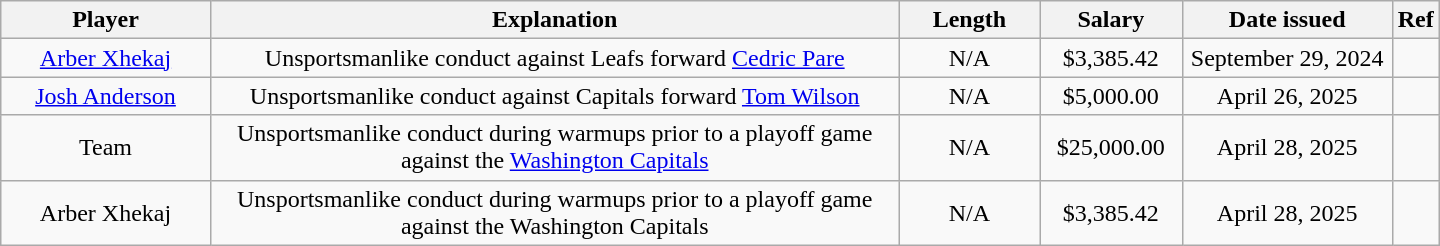<table class="wikitable" style="width:60em; text-align:center;">
<tr>
<th style="width:15%;">Player</th>
<th style="width:50%;">Explanation</th>
<th style="width:10%;">Length</th>
<th style="width:10%;">Salary</th>
<th style="width:15%;">Date issued</th>
<th>Ref</th>
</tr>
<tr>
<td><a href='#'>Arber Xhekaj</a></td>
<td>Unsportsmanlike conduct against Leafs forward <a href='#'>Cedric Pare</a></td>
<td>N/A</td>
<td>$3,385.42</td>
<td>September 29, 2024</td>
<td></td>
</tr>
<tr>
<td><a href='#'>Josh Anderson</a></td>
<td>Unsportsmanlike conduct against Capitals forward <a href='#'>Tom Wilson</a></td>
<td>N/A</td>
<td>$5,000.00</td>
<td>April 26, 2025</td>
<td></td>
</tr>
<tr>
<td>Team</td>
<td>Unsportsmanlike conduct during warmups prior to a playoff game against the <a href='#'>Washington Capitals</a></td>
<td>N/A</td>
<td>$25,000.00</td>
<td>April 28, 2025</td>
<td></td>
</tr>
<tr>
<td>Arber Xhekaj</td>
<td>Unsportsmanlike conduct during warmups prior to a playoff game against the Washington Capitals</td>
<td>N/A</td>
<td>$3,385.42</td>
<td>April 28, 2025</td>
<td></td>
</tr>
</table>
